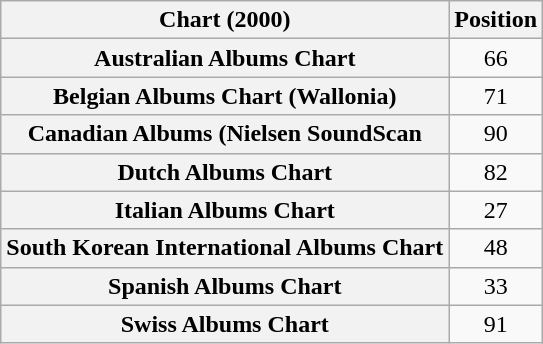<table class="wikitable plainrowheaders" style="text-align:center;">
<tr>
<th>Chart (2000)</th>
<th>Position</th>
</tr>
<tr>
<th scope="row">Australian Albums Chart</th>
<td>66</td>
</tr>
<tr>
<th scope="row">Belgian Albums Chart (Wallonia)</th>
<td>71</td>
</tr>
<tr>
<th scope="row">Canadian Albums (Nielsen SoundScan</th>
<td>90</td>
</tr>
<tr>
<th scope="row">Dutch Albums Chart</th>
<td>82</td>
</tr>
<tr>
<th scope="row">Italian Albums Chart</th>
<td>27</td>
</tr>
<tr>
<th scope="row">South Korean International Albums Chart</th>
<td>48</td>
</tr>
<tr>
<th scope="row">Spanish Albums Chart</th>
<td>33</td>
</tr>
<tr>
<th scope="row">Swiss Albums Chart</th>
<td>91</td>
</tr>
</table>
